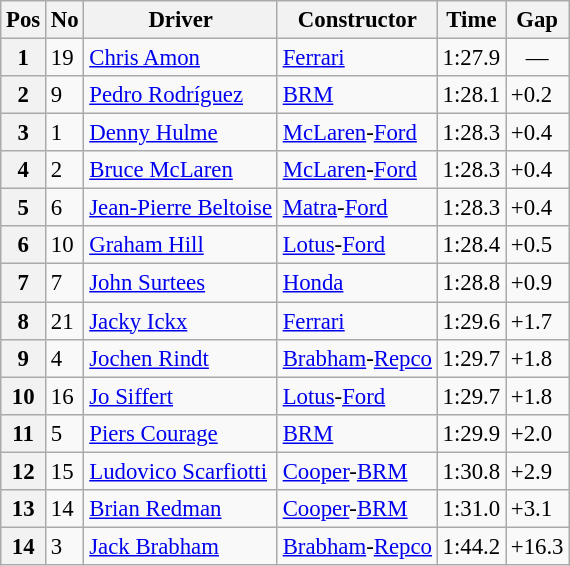<table class="wikitable sortable" style="font-size: 95%">
<tr>
<th>Pos</th>
<th>No</th>
<th>Driver</th>
<th>Constructor</th>
<th>Time</th>
<th>Gap</th>
</tr>
<tr>
<th>1</th>
<td>19</td>
<td> <a href='#'>Chris Amon</a></td>
<td><a href='#'>Ferrari</a></td>
<td>1:27.9</td>
<td align="center">—</td>
</tr>
<tr>
<th>2</th>
<td>9</td>
<td> <a href='#'>Pedro Rodríguez</a></td>
<td><a href='#'>BRM</a></td>
<td>1:28.1</td>
<td>+0.2</td>
</tr>
<tr>
<th>3</th>
<td>1</td>
<td> <a href='#'>Denny Hulme</a></td>
<td><a href='#'>McLaren</a>-<a href='#'>Ford</a></td>
<td>1:28.3</td>
<td>+0.4</td>
</tr>
<tr>
<th>4</th>
<td>2</td>
<td> <a href='#'>Bruce McLaren</a></td>
<td><a href='#'>McLaren</a>-<a href='#'>Ford</a></td>
<td>1:28.3</td>
<td>+0.4</td>
</tr>
<tr>
<th>5</th>
<td>6</td>
<td> <a href='#'>Jean-Pierre Beltoise</a></td>
<td><a href='#'>Matra</a>-<a href='#'>Ford</a></td>
<td>1:28.3</td>
<td>+0.4</td>
</tr>
<tr>
<th>6</th>
<td>10</td>
<td> <a href='#'>Graham Hill</a></td>
<td><a href='#'>Lotus</a>-<a href='#'>Ford</a></td>
<td>1:28.4</td>
<td>+0.5</td>
</tr>
<tr>
<th>7</th>
<td>7</td>
<td> <a href='#'>John Surtees</a></td>
<td><a href='#'>Honda</a></td>
<td>1:28.8</td>
<td>+0.9</td>
</tr>
<tr>
<th>8</th>
<td>21</td>
<td> <a href='#'>Jacky Ickx</a></td>
<td><a href='#'>Ferrari</a></td>
<td>1:29.6</td>
<td>+1.7</td>
</tr>
<tr>
<th>9</th>
<td>4</td>
<td> <a href='#'>Jochen Rindt</a></td>
<td><a href='#'>Brabham</a>-<a href='#'>Repco</a></td>
<td>1:29.7</td>
<td>+1.8</td>
</tr>
<tr>
<th>10</th>
<td>16</td>
<td> <a href='#'>Jo Siffert</a></td>
<td><a href='#'>Lotus</a>-<a href='#'>Ford</a></td>
<td>1:29.7</td>
<td>+1.8</td>
</tr>
<tr>
<th>11</th>
<td>5</td>
<td> <a href='#'>Piers Courage</a></td>
<td><a href='#'>BRM</a></td>
<td>1:29.9</td>
<td>+2.0</td>
</tr>
<tr>
<th>12</th>
<td>15</td>
<td> <a href='#'>Ludovico Scarfiotti</a></td>
<td><a href='#'>Cooper</a>-<a href='#'>BRM</a></td>
<td>1:30.8</td>
<td>+2.9</td>
</tr>
<tr>
<th>13</th>
<td>14</td>
<td> <a href='#'>Brian Redman</a></td>
<td><a href='#'>Cooper</a>-<a href='#'>BRM</a></td>
<td>1:31.0</td>
<td>+3.1</td>
</tr>
<tr>
<th>14</th>
<td>3</td>
<td> <a href='#'>Jack Brabham</a></td>
<td><a href='#'>Brabham</a>-<a href='#'>Repco</a></td>
<td>1:44.2</td>
<td>+16.3</td>
</tr>
</table>
